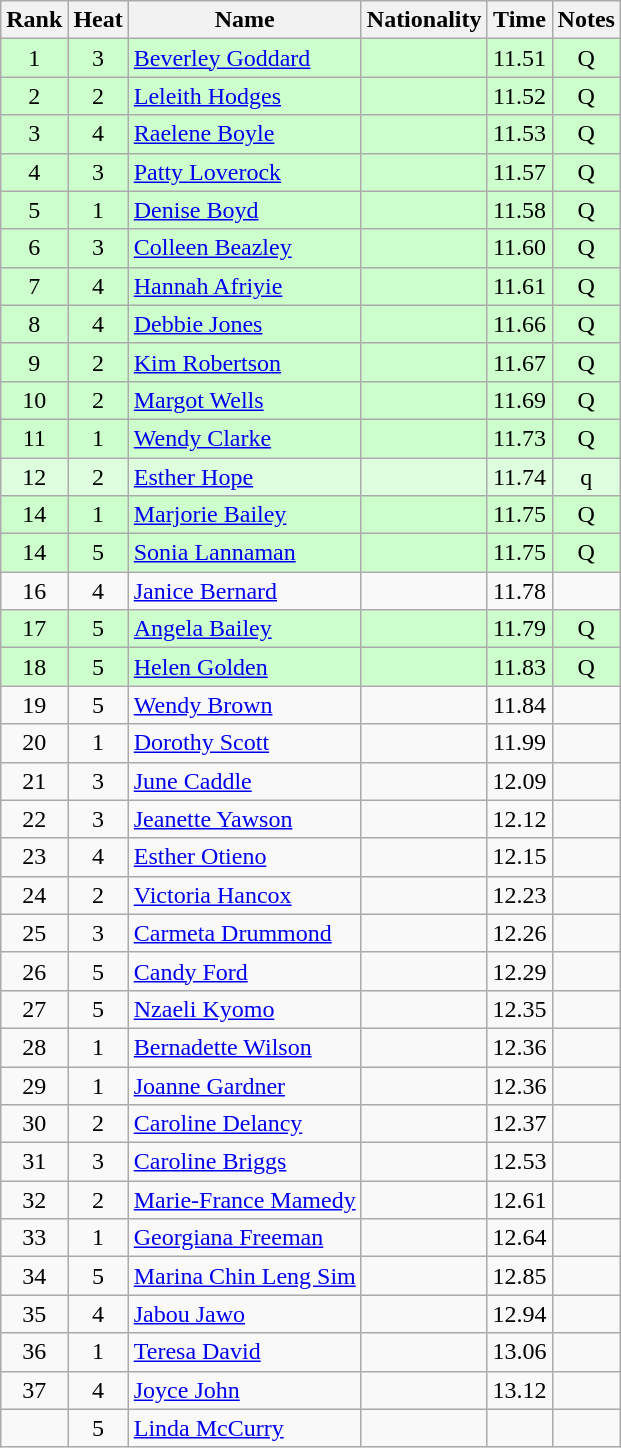<table class="wikitable sortable" style="text-align:center">
<tr>
<th>Rank</th>
<th>Heat</th>
<th>Name</th>
<th>Nationality</th>
<th>Time</th>
<th>Notes</th>
</tr>
<tr bgcolor=ccffcc>
<td>1</td>
<td>3</td>
<td align=left><a href='#'>Beverley Goddard</a></td>
<td align=left></td>
<td>11.51</td>
<td>Q</td>
</tr>
<tr bgcolor=ccffcc>
<td>2</td>
<td>2</td>
<td align=left><a href='#'>Leleith Hodges</a></td>
<td align=left></td>
<td>11.52</td>
<td>Q</td>
</tr>
<tr bgcolor=ccffcc>
<td>3</td>
<td>4</td>
<td align=left><a href='#'>Raelene Boyle</a></td>
<td align=left></td>
<td>11.53</td>
<td>Q</td>
</tr>
<tr bgcolor=ccffcc>
<td>4</td>
<td>3</td>
<td align=left><a href='#'>Patty Loverock</a></td>
<td align=left></td>
<td>11.57</td>
<td>Q</td>
</tr>
<tr bgcolor=ccffcc>
<td>5</td>
<td>1</td>
<td align=left><a href='#'>Denise Boyd</a></td>
<td align=left></td>
<td>11.58</td>
<td>Q</td>
</tr>
<tr bgcolor=ccffcc>
<td>6</td>
<td>3</td>
<td align=left><a href='#'>Colleen Beazley</a></td>
<td align=left></td>
<td>11.60</td>
<td>Q</td>
</tr>
<tr bgcolor=ccffcc>
<td>7</td>
<td>4</td>
<td align=left><a href='#'>Hannah Afriyie</a></td>
<td align=left></td>
<td>11.61</td>
<td>Q</td>
</tr>
<tr bgcolor=ccffcc>
<td>8</td>
<td>4</td>
<td align=left><a href='#'>Debbie Jones</a></td>
<td align=left></td>
<td>11.66</td>
<td>Q</td>
</tr>
<tr bgcolor=ccffcc>
<td>9</td>
<td>2</td>
<td align=left><a href='#'>Kim Robertson</a></td>
<td align=left></td>
<td>11.67</td>
<td>Q</td>
</tr>
<tr bgcolor=ccffcc>
<td>10</td>
<td>2</td>
<td align=left><a href='#'>Margot Wells</a></td>
<td align=left></td>
<td>11.69</td>
<td>Q</td>
</tr>
<tr bgcolor=ccffcc>
<td>11</td>
<td>1</td>
<td align=left><a href='#'>Wendy Clarke</a></td>
<td align=left></td>
<td>11.73</td>
<td>Q</td>
</tr>
<tr bgcolor=ddffdd>
<td>12</td>
<td>2</td>
<td align=left><a href='#'>Esther Hope</a></td>
<td align=left></td>
<td>11.74</td>
<td>q</td>
</tr>
<tr bgcolor=ccffcc>
<td>14</td>
<td>1</td>
<td align=left><a href='#'>Marjorie Bailey</a></td>
<td align=left></td>
<td>11.75</td>
<td>Q</td>
</tr>
<tr bgcolor=ccffcc>
<td>14</td>
<td>5</td>
<td align=left><a href='#'>Sonia Lannaman</a></td>
<td align=left></td>
<td>11.75</td>
<td>Q</td>
</tr>
<tr>
<td>16</td>
<td>4</td>
<td align=left><a href='#'>Janice Bernard</a></td>
<td align=left></td>
<td>11.78</td>
<td></td>
</tr>
<tr bgcolor=ccffcc>
<td>17</td>
<td>5</td>
<td align=left><a href='#'>Angela Bailey</a></td>
<td align=left></td>
<td>11.79</td>
<td>Q</td>
</tr>
<tr bgcolor=ccffcc>
<td>18</td>
<td>5</td>
<td align=left><a href='#'>Helen Golden</a></td>
<td align=left></td>
<td>11.83</td>
<td>Q</td>
</tr>
<tr>
<td>19</td>
<td>5</td>
<td align=left><a href='#'>Wendy Brown</a></td>
<td align=left></td>
<td>11.84</td>
<td></td>
</tr>
<tr>
<td>20</td>
<td>1</td>
<td align=left><a href='#'>Dorothy Scott</a></td>
<td align=left></td>
<td>11.99</td>
<td></td>
</tr>
<tr>
<td>21</td>
<td>3</td>
<td align=left><a href='#'>June Caddle</a></td>
<td align=left></td>
<td>12.09</td>
<td></td>
</tr>
<tr>
<td>22</td>
<td>3</td>
<td align=left><a href='#'>Jeanette Yawson</a></td>
<td align=left></td>
<td>12.12</td>
<td></td>
</tr>
<tr>
<td>23</td>
<td>4</td>
<td align=left><a href='#'>Esther Otieno</a></td>
<td align=left></td>
<td>12.15</td>
<td></td>
</tr>
<tr>
<td>24</td>
<td>2</td>
<td align=left><a href='#'>Victoria Hancox</a></td>
<td align=left></td>
<td>12.23</td>
<td></td>
</tr>
<tr>
<td>25</td>
<td>3</td>
<td align=left><a href='#'>Carmeta Drummond</a></td>
<td align=left></td>
<td>12.26</td>
<td></td>
</tr>
<tr>
<td>26</td>
<td>5</td>
<td align=left><a href='#'>Candy Ford</a></td>
<td align=left></td>
<td>12.29</td>
<td></td>
</tr>
<tr>
<td>27</td>
<td>5</td>
<td align=left><a href='#'>Nzaeli Kyomo</a></td>
<td align=left></td>
<td>12.35</td>
<td></td>
</tr>
<tr>
<td>28</td>
<td>1</td>
<td align=left><a href='#'>Bernadette Wilson</a></td>
<td align=left></td>
<td>12.36</td>
<td></td>
</tr>
<tr>
<td>29</td>
<td>1</td>
<td align=left><a href='#'>Joanne Gardner</a></td>
<td align=left></td>
<td>12.36</td>
<td></td>
</tr>
<tr>
<td>30</td>
<td>2</td>
<td align=left><a href='#'>Caroline Delancy</a></td>
<td align=left></td>
<td>12.37</td>
<td></td>
</tr>
<tr>
<td>31</td>
<td>3</td>
<td align=left><a href='#'>Caroline Briggs</a></td>
<td align=left></td>
<td>12.53</td>
<td></td>
</tr>
<tr>
<td>32</td>
<td>2</td>
<td align=left><a href='#'>Marie-France Mamedy</a></td>
<td align=left></td>
<td>12.61</td>
<td></td>
</tr>
<tr>
<td>33</td>
<td>1</td>
<td align=left><a href='#'>Georgiana Freeman</a></td>
<td align=left></td>
<td>12.64</td>
<td></td>
</tr>
<tr>
<td>34</td>
<td>5</td>
<td align=left><a href='#'>Marina Chin Leng Sim</a></td>
<td align=left></td>
<td>12.85</td>
<td></td>
</tr>
<tr>
<td>35</td>
<td>4</td>
<td align=left><a href='#'>Jabou Jawo</a></td>
<td align=left></td>
<td>12.94</td>
<td></td>
</tr>
<tr>
<td>36</td>
<td>1</td>
<td align=left><a href='#'>Teresa David</a></td>
<td align=left></td>
<td>13.06</td>
<td></td>
</tr>
<tr>
<td>37</td>
<td>4</td>
<td align=left><a href='#'>Joyce John</a></td>
<td align=left></td>
<td>13.12</td>
<td></td>
</tr>
<tr>
<td></td>
<td>5</td>
<td align=left><a href='#'>Linda McCurry</a></td>
<td align=left></td>
<td></td>
<td></td>
</tr>
</table>
